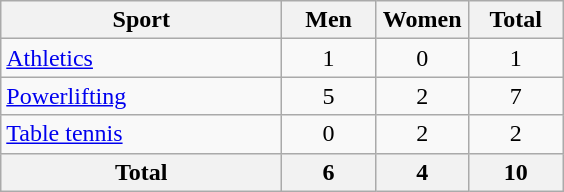<table class="wikitable sortable" style="text-align:center;">
<tr>
<th width=180>Sport</th>
<th width=55>Men</th>
<th width=55>Women</th>
<th width=55>Total</th>
</tr>
<tr>
<td align=left><a href='#'>Athletics</a></td>
<td>1</td>
<td>0</td>
<td>1</td>
</tr>
<tr>
<td align=left><a href='#'>Powerlifting</a></td>
<td>5</td>
<td>2</td>
<td>7</td>
</tr>
<tr>
<td align=left><a href='#'>Table tennis</a></td>
<td>0</td>
<td>2</td>
<td>2</td>
</tr>
<tr class="sortbottom">
<th>Total</th>
<th>6</th>
<th>4</th>
<th>10</th>
</tr>
</table>
